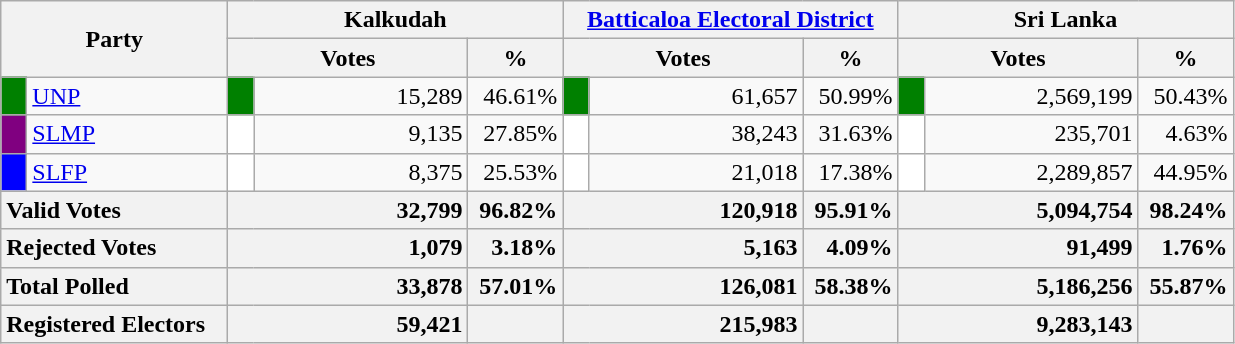<table class="wikitable">
<tr>
<th colspan="2" width="144px"rowspan="2">Party</th>
<th colspan="3" width="216px">Kalkudah</th>
<th colspan="3" width="216px"><a href='#'>Batticaloa Electoral District</a></th>
<th colspan="3" width="216px">Sri Lanka</th>
</tr>
<tr>
<th colspan="2" width="144px">Votes</th>
<th>%</th>
<th colspan="2" width="144px">Votes</th>
<th>%</th>
<th colspan="2" width="144px">Votes</th>
<th>%</th>
</tr>
<tr>
<td style="background-color:green;" width="10px"></td>
<td style="text-align:left;"><a href='#'>UNP</a></td>
<td style="background-color:green;" width="10px"></td>
<td style="text-align:right;">15,289</td>
<td style="text-align:right;">46.61%</td>
<td style="background-color:green;" width="10px"></td>
<td style="text-align:right;">61,657</td>
<td style="text-align:right;">50.99%</td>
<td style="background-color:green;" width="10px"></td>
<td style="text-align:right;">2,569,199</td>
<td style="text-align:right;">50.43%</td>
</tr>
<tr>
<td style="background-color:purple;" width="10px"></td>
<td style="text-align:left;"><a href='#'>SLMP</a></td>
<td style="background-color:white;" width="10px"></td>
<td style="text-align:right;">9,135</td>
<td style="text-align:right;">27.85%</td>
<td style="background-color:white;" width="10px"></td>
<td style="text-align:right;">38,243</td>
<td style="text-align:right;">31.63%</td>
<td style="background-color:white;" width="10px"></td>
<td style="text-align:right;">235,701</td>
<td style="text-align:right;">4.63%</td>
</tr>
<tr>
<td style="background-color:blue;" width="10px"></td>
<td style="text-align:left;"><a href='#'>SLFP</a></td>
<td style="background-color:white;" width="10px"></td>
<td style="text-align:right;">8,375</td>
<td style="text-align:right;">25.53%</td>
<td style="background-color:white;" width="10px"></td>
<td style="text-align:right;">21,018</td>
<td style="text-align:right;">17.38%</td>
<td style="background-color:white;" width="10px"></td>
<td style="text-align:right;">2,289,857</td>
<td style="text-align:right;">44.95%</td>
</tr>
<tr>
<th colspan="2" width="144px"style="text-align:left;">Valid Votes</th>
<th style="text-align:right;"colspan="2" width="144px">32,799</th>
<th style="text-align:right;">96.82%</th>
<th style="text-align:right;"colspan="2" width="144px">120,918</th>
<th style="text-align:right;">95.91%</th>
<th style="text-align:right;"colspan="2" width="144px">5,094,754</th>
<th style="text-align:right;">98.24%</th>
</tr>
<tr>
<th colspan="2" width="144px"style="text-align:left;">Rejected Votes</th>
<th style="text-align:right;"colspan="2" width="144px">1,079</th>
<th style="text-align:right;">3.18%</th>
<th style="text-align:right;"colspan="2" width="144px">5,163</th>
<th style="text-align:right;">4.09%</th>
<th style="text-align:right;"colspan="2" width="144px">91,499</th>
<th style="text-align:right;">1.76%</th>
</tr>
<tr>
<th colspan="2" width="144px"style="text-align:left;">Total Polled</th>
<th style="text-align:right;"colspan="2" width="144px">33,878</th>
<th style="text-align:right;">57.01%</th>
<th style="text-align:right;"colspan="2" width="144px">126,081</th>
<th style="text-align:right;">58.38%</th>
<th style="text-align:right;"colspan="2" width="144px">5,186,256</th>
<th style="text-align:right;">55.87%</th>
</tr>
<tr>
<th colspan="2" width="144px"style="text-align:left;">Registered Electors</th>
<th style="text-align:right;"colspan="2" width="144px">59,421</th>
<th></th>
<th style="text-align:right;"colspan="2" width="144px">215,983</th>
<th></th>
<th style="text-align:right;"colspan="2" width="144px">9,283,143</th>
<th></th>
</tr>
</table>
